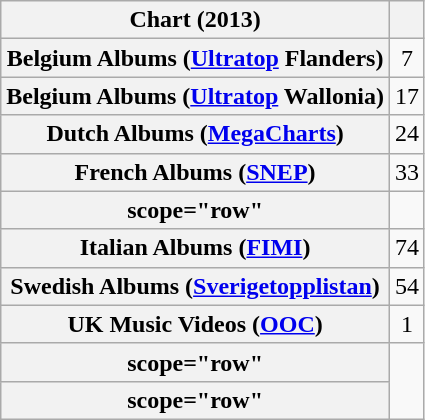<table class="wikitable sortable plainrowheaders">
<tr>
<th scope="column">Chart (2013)</th>
<th></th>
</tr>
<tr>
<th scope="row">Belgium Albums (<a href='#'>Ultratop</a> Flanders)</th>
<td style="text-align:center;">7</td>
</tr>
<tr>
<th scope="row">Belgium Albums (<a href='#'>Ultratop</a> Wallonia)</th>
<td style="text-align:center;">17</td>
</tr>
<tr>
<th scope="row">Dutch Albums (<a href='#'>MegaCharts</a>)</th>
<td style="text-align:center;">24</td>
</tr>
<tr>
<th scope="row">French Albums (<a href='#'>SNEP</a>)</th>
<td style="text-align:center;">33</td>
</tr>
<tr>
<th>scope="row" </th>
</tr>
<tr>
<th scope="row">Italian Albums (<a href='#'>FIMI</a>)</th>
<td style="text-align:center;">74</td>
</tr>
<tr>
<th scope="row">Swedish Albums (<a href='#'>Sverigetopplistan</a>)</th>
<td style="text-align:center;">54</td>
</tr>
<tr>
<th scope="row">UK Music Videos (<a href='#'>OOC</a>)</th>
<td align="center">1</td>
</tr>
<tr>
<th>scope="row" </th>
</tr>
<tr>
<th>scope="row" </th>
</tr>
</table>
